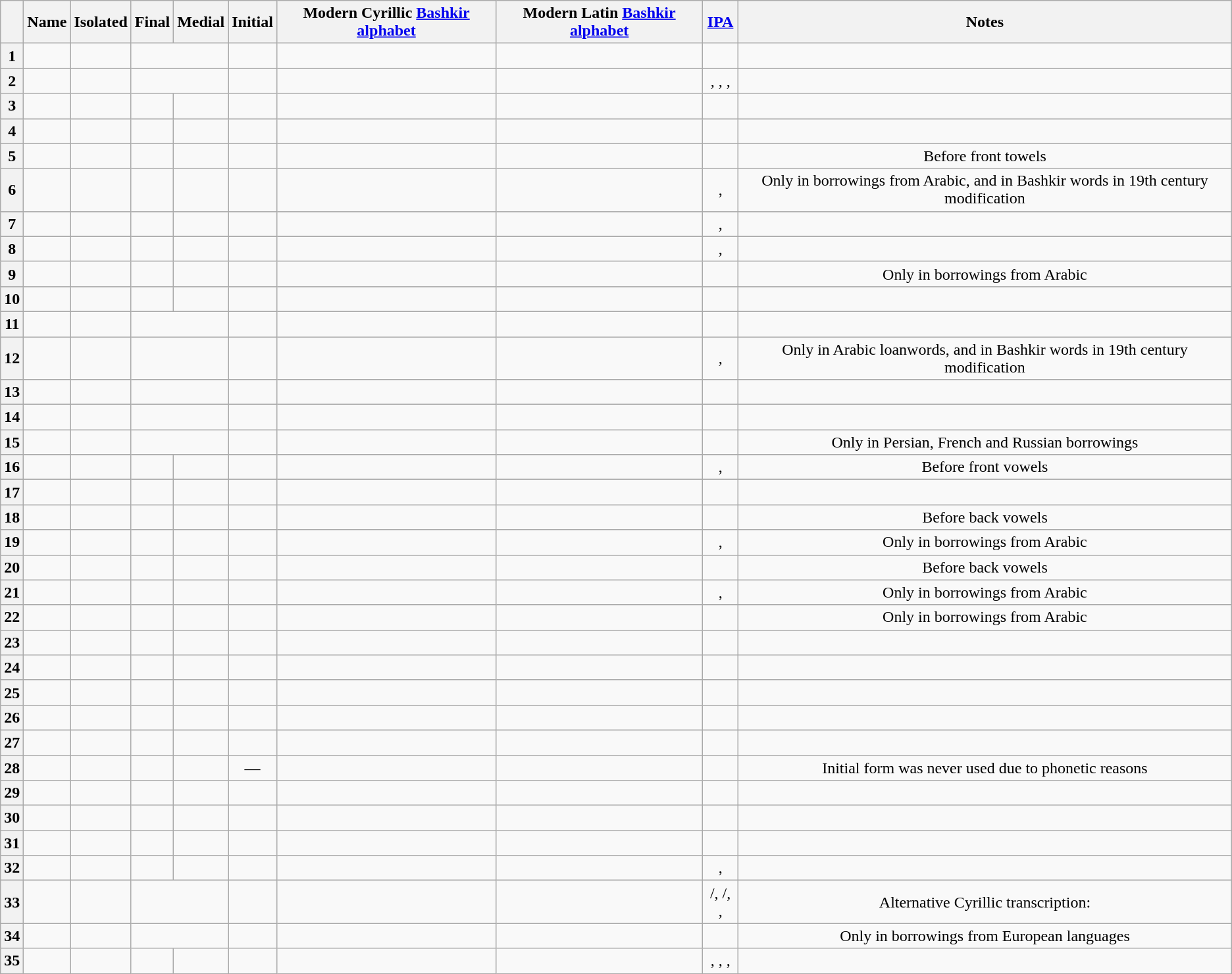<table class="wikitable" style="text-align:center;">
<tr>
<th></th>
<th>Name</th>
<th>Isolated</th>
<th>Final</th>
<th>Medial</th>
<th>Initial</th>
<th>Modern Cyrillic <a href='#'>Bashkir alphabet</a></th>
<th>Modern Latin <a href='#'>Bashkir alphabet</a></th>
<th><a href='#'>IPA</a></th>
<th>Notes</th>
</tr>
<tr>
<th>1</th>
<td><br></td>
<td><span></span></td>
<td colspan="2"><span></span></td>
<td><span></span></td>
<td></td>
<td></td>
<td></td>
<td></td>
</tr>
<tr>
<th>2</th>
<td><br></td>
<td><span></span></td>
<td colspan="2"><span></span></td>
<td><span></span></td>
<td></td>
<td></td>
<td>, , , </td>
<td></td>
</tr>
<tr>
<th>3</th>
<td><br></td>
<td><span></span></td>
<td><span></span></td>
<td><span></span></td>
<td><span></span></td>
<td></td>
<td></td>
<td></td>
<td></td>
</tr>
<tr>
<th>4</th>
<td><br></td>
<td><span></span></td>
<td><span></span></td>
<td><span></span></td>
<td><span></span></td>
<td></td>
<td></td>
<td></td>
<td></td>
</tr>
<tr>
<th>5</th>
<td><br></td>
<td><span></span></td>
<td><span></span></td>
<td><span></span></td>
<td><span></span></td>
<td></td>
<td></td>
<td></td>
<td>Before front towels</td>
</tr>
<tr>
<th>6</th>
<td><br></td>
<td><span></span></td>
<td><span></span></td>
<td><span></span></td>
<td><span></span></td>
<td></td>
<td></td>
<td>, </td>
<td>Only in borrowings from Arabic, and in Bashkir words in 19th century modification</td>
</tr>
<tr>
<th>7</th>
<td><br></td>
<td><span></span></td>
<td><span></span></td>
<td><span></span></td>
<td><span></span></td>
<td></td>
<td></td>
<td>, </td>
<td></td>
</tr>
<tr>
<th>8</th>
<td><br></td>
<td><span></span></td>
<td><span></span></td>
<td><span></span></td>
<td><span></span></td>
<td></td>
<td></td>
<td>, </td>
<td></td>
</tr>
<tr>
<th>9</th>
<td><br></td>
<td><span></span></td>
<td><span></span></td>
<td><span></span></td>
<td><span></span></td>
<td></td>
<td></td>
<td></td>
<td>Only in borrowings from Arabic</td>
</tr>
<tr>
<th>10</th>
<td><br></td>
<td><span></span></td>
<td><span></span></td>
<td><span></span></td>
<td><span></span></td>
<td></td>
<td></td>
<td></td>
<td></td>
</tr>
<tr>
<th>11</th>
<td><br></td>
<td><span></span></td>
<td colspan="2"><span></span></td>
<td><span></span></td>
<td></td>
<td></td>
<td></td>
<td></td>
</tr>
<tr>
<th>12</th>
<td><br></td>
<td><span></span></td>
<td colspan="2"><span></span></td>
<td><span></span></td>
<td></td>
<td></td>
<td>, </td>
<td>Only in Arabic loanwords, and in Bashkir words in 19th century modification</td>
</tr>
<tr>
<th>13</th>
<td><br></td>
<td><span></span></td>
<td colspan="2"><span></span></td>
<td><span></span></td>
<td></td>
<td></td>
<td></td>
<td></td>
</tr>
<tr>
<th>14</th>
<td><br></td>
<td><span></span></td>
<td colspan="2"><span></span></td>
<td><span></span></td>
<td></td>
<td></td>
<td></td>
</tr>
<tr>
<th>15</th>
<td><br></td>
<td><span></span></td>
<td colspan="2"><span></span></td>
<td><span></span></td>
<td></td>
<td></td>
<td></td>
<td>Only in Persian, French and Russian borrowings</td>
</tr>
<tr>
<th>16</th>
<td><br></td>
<td><span></span></td>
<td><span></span></td>
<td><span></span></td>
<td><span></span></td>
<td></td>
<td></td>
<td>, </td>
<td>Before front vowels</td>
</tr>
<tr>
<th>17</th>
<td><br></td>
<td><span></span></td>
<td><span></span></td>
<td><span></span></td>
<td><span></span></td>
<td></td>
<td></td>
<td></td>
<td></td>
</tr>
<tr>
<th>18</th>
<td><br></td>
<td><span></span></td>
<td><span></span></td>
<td><span></span></td>
<td><span></span></td>
<td></td>
<td></td>
<td></td>
<td>Before back vowels</td>
</tr>
<tr>
<th>19</th>
<td><br></td>
<td><span></span></td>
<td><span></span></td>
<td><span></span></td>
<td><span></span></td>
<td></td>
<td></td>
<td>, </td>
<td>Only in borrowings from Arabic</td>
</tr>
<tr>
<th>20</th>
<td><br></td>
<td><span></span></td>
<td><span></span></td>
<td><span></span></td>
<td><span></span></td>
<td></td>
<td></td>
<td></td>
<td>Before back vowels</td>
</tr>
<tr>
<th>21</th>
<td><br></td>
<td><span></span></td>
<td><span></span></td>
<td><span></span></td>
<td><span></span></td>
<td></td>
<td></td>
<td>, </td>
<td>Only in borrowings from Arabic</td>
</tr>
<tr>
<th>22</th>
<td><br></td>
<td><span></span></td>
<td><span></span></td>
<td><span></span></td>
<td><span></span></td>
<td></td>
<td></td>
<td></td>
<td>Only in borrowings from Arabic</td>
</tr>
<tr>
<th>23</th>
<td><br></td>
<td><span></span></td>
<td><span></span></td>
<td><span></span></td>
<td><span></span></td>
<td></td>
<td></td>
<td></td>
<td></td>
</tr>
<tr>
<th>24</th>
<td><br></td>
<td><span></span></td>
<td><span></span></td>
<td><span></span></td>
<td><span></span></td>
<td></td>
<td></td>
<td></td>
<td></td>
</tr>
<tr>
<th>25</th>
<td><br></td>
<td><span></span></td>
<td><span></span></td>
<td><span></span></td>
<td><span></span></td>
<td></td>
<td></td>
<td></td>
<td></td>
</tr>
<tr>
<th>26</th>
<td><br></td>
<td><span></span></td>
<td><span></span></td>
<td><span></span></td>
<td><span></span></td>
<td></td>
<td></td>
<td></td>
<td></td>
</tr>
<tr>
<th>27</th>
<td><br></td>
<td><span></span></td>
<td><span></span></td>
<td><span></span></td>
<td><span></span></td>
<td></td>
<td></td>
<td></td>
</tr>
<tr>
<th>28</th>
<td><br></td>
<td><span></span></td>
<td><span></span></td>
<td><span></span></td>
<td>—</td>
<td></td>
<td></td>
<td></td>
<td>Initial form was never used due to phonetic reasons</td>
</tr>
<tr>
<th>29</th>
<td><br></td>
<td><span></span></td>
<td><span></span></td>
<td><span></span></td>
<td><span></span></td>
<td></td>
<td></td>
<td></td>
<td></td>
</tr>
<tr>
<th>30</th>
<td><br></td>
<td><span></span></td>
<td><span></span></td>
<td><span></span></td>
<td><span></span></td>
<td></td>
<td></td>
<td></td>
<td></td>
</tr>
<tr>
<th>31</th>
<td><br></td>
<td><span></span></td>
<td><span></span></td>
<td><span></span></td>
<td><span></span></td>
<td></td>
<td></td>
<td></td>
<td></td>
</tr>
<tr>
<th>32</th>
<td><br></td>
<td><span></span></td>
<td><span></span></td>
<td><span></span></td>
<td><span></span></td>
<td></td>
<td></td>
<td>, </td>
<td></td>
</tr>
<tr>
<th>33</th>
<td><br></td>
<td><span></span></td>
<td colspan="2"><span></span></td>
<td><span></span></td>
<td></td>
<td></td>
<td>/, /, , </td>
<td>Alternative Cyrillic transcription: </td>
</tr>
<tr>
<th>34</th>
<td><br></td>
<td><span></span></td>
<td colspan="2"><span></span></td>
<td><span></span></td>
<td></td>
<td></td>
<td></td>
<td>Only in borrowings from European languages</td>
</tr>
<tr>
<th>35</th>
<td><br></td>
<td><span></span></td>
<td><span></span></td>
<td><span></span></td>
<td><span></span></td>
<td></td>
<td></td>
<td>, , , </td>
<td></td>
</tr>
</table>
